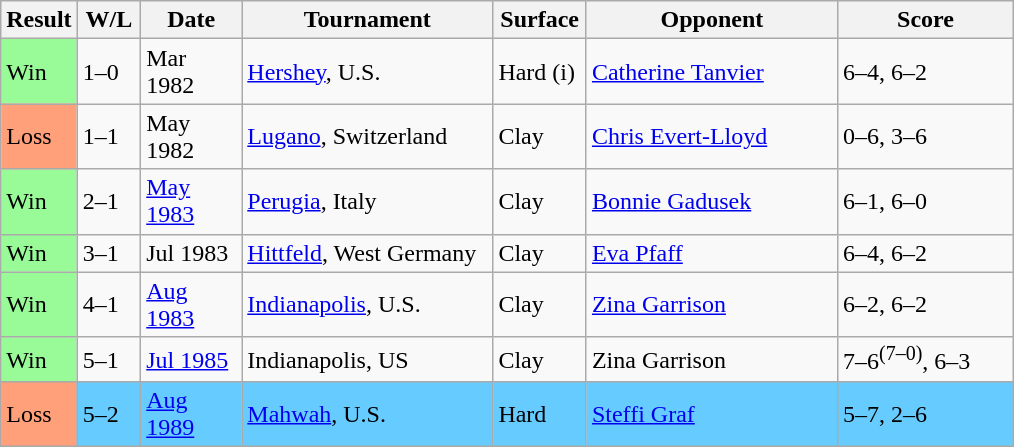<table class="sortable wikitable">
<tr>
<th style="width:40px">Result</th>
<th style="width:35px" class="unsortable">W/L</th>
<th style="width:60px">Date</th>
<th style="width:160px">Tournament</th>
<th style="width:55px">Surface</th>
<th style="width:160px">Opponent</th>
<th style="width:110px" class="unsortable">Score</th>
</tr>
<tr>
<td style="background:#98fb98;">Win</td>
<td>1–0</td>
<td>Mar 1982</td>
<td><a href='#'>Hershey</a>, U.S.</td>
<td>Hard (i)</td>
<td> <a href='#'>Catherine Tanvier</a></td>
<td>6–4, 6–2</td>
</tr>
<tr>
<td style="background:#ffa07a;">Loss</td>
<td>1–1</td>
<td>May 1982</td>
<td><a href='#'>Lugano</a>, Switzerland</td>
<td>Clay</td>
<td> <a href='#'>Chris Evert-Lloyd</a></td>
<td>0–6, 3–6</td>
</tr>
<tr>
<td style="background:#98fb98;">Win</td>
<td>2–1</td>
<td><a href='#'>May 1983</a></td>
<td><a href='#'>Perugia</a>, Italy</td>
<td>Clay</td>
<td> <a href='#'>Bonnie Gadusek</a></td>
<td>6–1, 6–0</td>
</tr>
<tr>
<td style="background:#98fb98;">Win</td>
<td>3–1</td>
<td>Jul 1983</td>
<td><a href='#'>Hittfeld</a>, West Germany</td>
<td>Clay</td>
<td> <a href='#'>Eva Pfaff</a></td>
<td>6–4, 6–2</td>
</tr>
<tr>
<td style="background:#98fb98;">Win</td>
<td>4–1</td>
<td><a href='#'>Aug 1983</a></td>
<td><a href='#'>Indianapolis</a>, U.S.</td>
<td>Clay</td>
<td> <a href='#'>Zina Garrison</a></td>
<td>6–2, 6–2</td>
</tr>
<tr>
<td style="background:#98fb98;">Win</td>
<td>5–1</td>
<td><a href='#'>Jul 1985</a></td>
<td>Indianapolis, US</td>
<td>Clay</td>
<td> Zina Garrison</td>
<td>7–6<sup>(7–0)</sup>, 6–3</td>
</tr>
<tr style="background:#66ccff;">
<td style="background:#ffa07a;">Loss</td>
<td>5–2</td>
<td><a href='#'>Aug 1989</a></td>
<td><a href='#'>Mahwah</a>, U.S.</td>
<td>Hard</td>
<td> <a href='#'>Steffi Graf</a></td>
<td>5–7, 2–6</td>
</tr>
</table>
